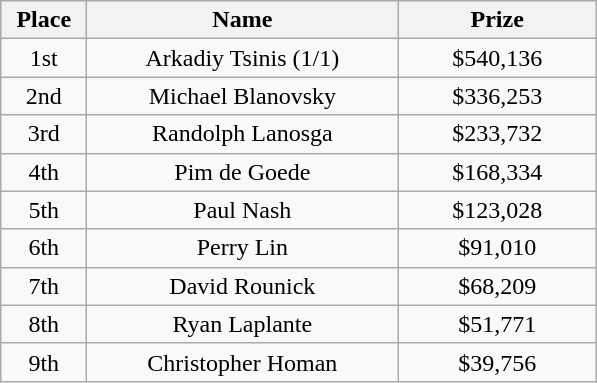<table class="wikitable">
<tr>
<th width="50">Place</th>
<th width="200">Name</th>
<th width="125">Prize</th>
</tr>
<tr>
<td align = "center">1st</td>
<td align = "center">Arkadiy Tsinis (1/1)</td>
<td align = "center">$540,136</td>
</tr>
<tr>
<td align = "center">2nd</td>
<td align = "center">Michael Blanovsky</td>
<td align = "center">$336,253</td>
</tr>
<tr>
<td align = "center">3rd</td>
<td align = "center">Randolph Lanosga</td>
<td align = "center">$233,732</td>
</tr>
<tr>
<td align = "center">4th</td>
<td align = "center">Pim de Goede</td>
<td align = "center">$168,334</td>
</tr>
<tr>
<td align = "center">5th</td>
<td align = "center">Paul Nash</td>
<td align = "center">$123,028</td>
</tr>
<tr>
<td align = "center">6th</td>
<td align = "center">Perry Lin</td>
<td align = "center">$91,010</td>
</tr>
<tr>
<td align = "center">7th</td>
<td align = "center">David Rounick</td>
<td align = "center">$68,209</td>
</tr>
<tr>
<td align = "center">8th</td>
<td align = "center">Ryan Laplante</td>
<td align = "center">$51,771</td>
</tr>
<tr>
<td align = "center">9th</td>
<td align = "center">Christopher Homan</td>
<td align = "center">$39,756</td>
</tr>
</table>
